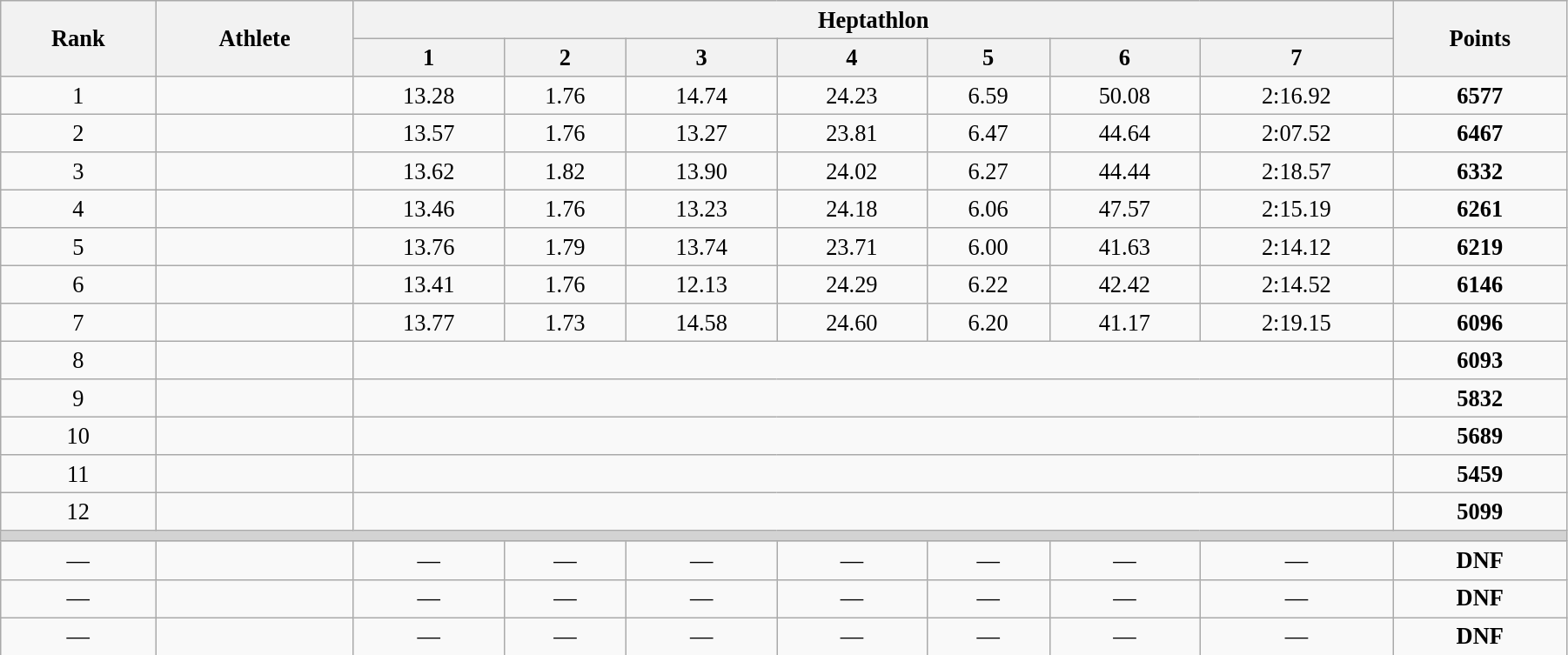<table class="wikitable" style=" text-align:center; font-size:110%;" width="95%">
<tr>
<th rowspan="2">Rank</th>
<th rowspan="2">Athlete</th>
<th colspan="7">Heptathlon</th>
<th rowspan="2">Points</th>
</tr>
<tr>
<th>1</th>
<th>2</th>
<th>3</th>
<th>4</th>
<th>5</th>
<th>6</th>
<th>7</th>
</tr>
<tr>
<td>1</td>
<td align=left></td>
<td>13.28</td>
<td>1.76</td>
<td>14.74</td>
<td>24.23</td>
<td>6.59</td>
<td>50.08</td>
<td>2:16.92</td>
<td><strong>6577</strong></td>
</tr>
<tr>
<td>2</td>
<td align=left></td>
<td>13.57</td>
<td>1.76</td>
<td>13.27</td>
<td>23.81</td>
<td>6.47</td>
<td>44.64</td>
<td>2:07.52</td>
<td><strong>6467</strong></td>
</tr>
<tr>
<td>3</td>
<td align=left></td>
<td>13.62</td>
<td>1.82</td>
<td>13.90</td>
<td>24.02</td>
<td>6.27</td>
<td>44.44</td>
<td>2:18.57</td>
<td><strong>6332</strong></td>
</tr>
<tr>
<td>4</td>
<td align=left></td>
<td>13.46</td>
<td>1.76</td>
<td>13.23</td>
<td>24.18</td>
<td>6.06</td>
<td>47.57</td>
<td>2:15.19</td>
<td><strong>6261</strong></td>
</tr>
<tr>
<td>5</td>
<td align=left></td>
<td>13.76</td>
<td>1.79</td>
<td>13.74</td>
<td>23.71</td>
<td>6.00</td>
<td>41.63</td>
<td>2:14.12</td>
<td><strong>6219</strong></td>
</tr>
<tr>
<td>6</td>
<td align=left></td>
<td>13.41</td>
<td>1.76</td>
<td>12.13</td>
<td>24.29</td>
<td>6.22</td>
<td>42.42</td>
<td>2:14.52</td>
<td><strong>6146</strong></td>
</tr>
<tr>
<td>7</td>
<td align=left></td>
<td>13.77</td>
<td>1.73</td>
<td>14.58</td>
<td>24.60</td>
<td>6.20</td>
<td>41.17</td>
<td>2:19.15</td>
<td><strong>6096</strong></td>
</tr>
<tr>
<td>8</td>
<td align=left></td>
<td colspan=7></td>
<td><strong>6093</strong></td>
</tr>
<tr>
<td>9</td>
<td align=left></td>
<td colspan=7></td>
<td><strong>5832</strong></td>
</tr>
<tr>
<td>10</td>
<td align=left></td>
<td colspan=7></td>
<td><strong>5689</strong></td>
</tr>
<tr>
<td>11</td>
<td align=left></td>
<td colspan=7></td>
<td><strong>5459</strong></td>
</tr>
<tr>
<td>12</td>
<td align=left></td>
<td colspan=7></td>
<td><strong>5099</strong></td>
</tr>
<tr>
<td colspan=10 bgcolor=lightgray></td>
</tr>
<tr>
<td>—</td>
<td align=left></td>
<td>—</td>
<td>—</td>
<td>—</td>
<td>—</td>
<td>—</td>
<td>—</td>
<td>—</td>
<td><strong>DNF</strong></td>
</tr>
<tr>
<td>—</td>
<td align=left></td>
<td>—</td>
<td>—</td>
<td>—</td>
<td>—</td>
<td>—</td>
<td>—</td>
<td>—</td>
<td><strong>DNF</strong></td>
</tr>
<tr>
<td>—</td>
<td align=left></td>
<td>—</td>
<td>—</td>
<td>—</td>
<td>—</td>
<td>—</td>
<td>—</td>
<td>—</td>
<td><strong>DNF</strong></td>
</tr>
</table>
